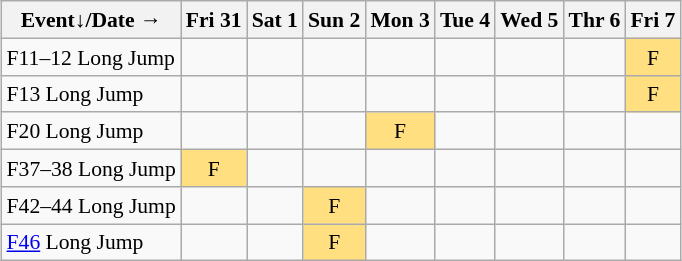<table class="wikitable" style="margin:0.5em auto; font-size:90%; line-height:1.25em;">
<tr align="center">
<th>Event↓/Date →</th>
<th>Fri 31</th>
<th>Sat 1</th>
<th>Sun 2</th>
<th>Mon 3</th>
<th>Tue 4</th>
<th>Wed 5</th>
<th>Thr 6</th>
<th>Fri 7</th>
</tr>
<tr align="center">
<td align="left">F11–12 Long Jump</td>
<td></td>
<td></td>
<td></td>
<td></td>
<td></td>
<td></td>
<td></td>
<td bgcolor="#FFDF80">F</td>
</tr>
<tr align="center">
<td align="left">F13 Long Jump</td>
<td></td>
<td></td>
<td></td>
<td></td>
<td></td>
<td></td>
<td></td>
<td bgcolor="#FFDF80">F</td>
</tr>
<tr align="center">
<td align="left">F20 Long Jump</td>
<td></td>
<td></td>
<td></td>
<td bgcolor="#FFDF80">F</td>
<td></td>
<td></td>
<td></td>
<td></td>
</tr>
<tr align="center">
<td align="left">F37–38 Long Jump</td>
<td bgcolor="#FFDF80">F</td>
<td></td>
<td></td>
<td></td>
<td></td>
<td></td>
<td></td>
<td></td>
</tr>
<tr align="center">
<td align="left">F42–44 Long Jump</td>
<td></td>
<td></td>
<td bgcolor="#FFDF80">F</td>
<td></td>
<td></td>
<td></td>
<td></td>
<td></td>
</tr>
<tr align="center">
<td align="left"><a href='#'>F46</a> Long Jump</td>
<td></td>
<td></td>
<td bgcolor="#FFDF80">F</td>
<td></td>
<td></td>
<td></td>
<td></td>
<td></td>
</tr>
</table>
